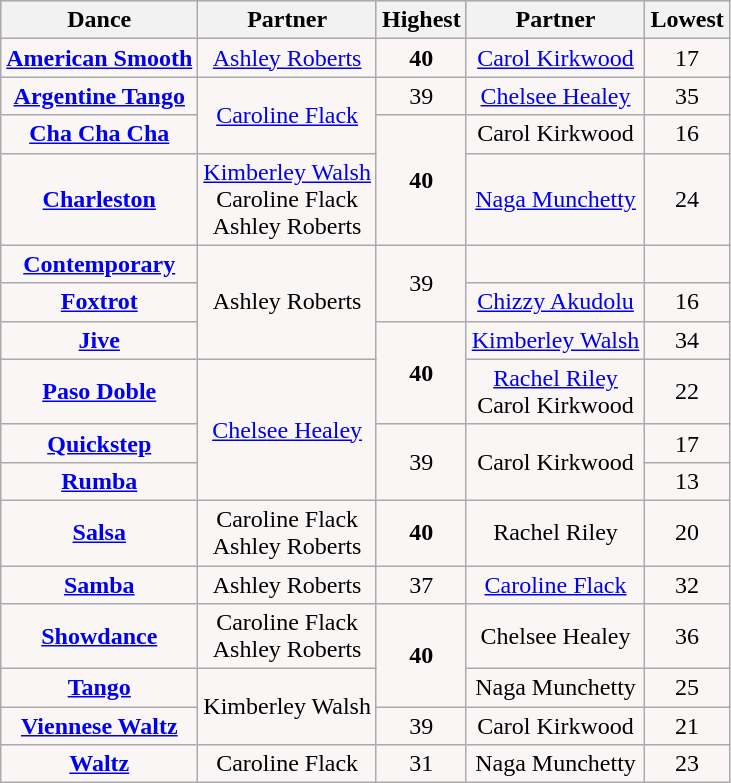<table class="wikitable sortable collapsed">
<tr style="text-align:Center; background:#ccc;">
<th>Dance</th>
<th>Partner</th>
<th>Highest</th>
<th>Partner</th>
<th>Lowest</th>
</tr>
<tr style="text-align: center; background:#faf6f6;">
<td><strong><a href='#'>American Smooth</a></strong></td>
<td><a href='#'>Ashley Roberts</a></td>
<td><span><strong>40</strong></span></td>
<td><a href='#'>Carol Kirkwood</a></td>
<td>17</td>
</tr>
<tr style="text-align: center; background:#faf6f6;">
<td><strong><a href='#'>Argentine Tango</a></strong></td>
<td rowspan=2><a href='#'>Caroline Flack</a></td>
<td>39</td>
<td><a href='#'>Chelsee Healey</a></td>
<td>35</td>
</tr>
<tr style="text-align: center; background:#faf6f6;">
<td><strong><a href='#'>Cha Cha Cha</a></strong></td>
<td rowspan="2"><span><strong>40</strong></span></td>
<td>Carol Kirkwood</td>
<td>16</td>
</tr>
<tr style="text-align: center; background:#faf6f6;">
<td><strong><a href='#'>Charleston</a></strong></td>
<td><a href='#'>Kimberley Walsh</a><br>Caroline Flack<br>Ashley Roberts</td>
<td><a href='#'>Naga Munchetty</a></td>
<td>24</td>
</tr>
<tr style="text-align: center; background:#faf6f6;">
<td><strong><a href='#'>Contemporary</a></strong></td>
<td rowspan="3">Ashley Roberts</td>
<td rowspan=2>39</td>
<td></td>
<td></td>
</tr>
<tr style="text-align: center; background:#faf6f6;">
<td><strong><a href='#'>Foxtrot</a></strong></td>
<td><a href='#'>Chizzy Akudolu</a></td>
<td>16</td>
</tr>
<tr style="text-align: center; background:#faf6f6;">
<td><strong><a href='#'>Jive</a></strong></td>
<td rowspan="2"><span><strong>40</strong></span></td>
<td><a href='#'>Kimberley Walsh</a></td>
<td>34</td>
</tr>
<tr style="text-align: center; background:#faf6f6;">
<td><strong><a href='#'>Paso Doble</a></strong></td>
<td rowspan=3><a href='#'>Chelsee Healey</a></td>
<td><a href='#'>Rachel Riley</a><br>Carol Kirkwood</td>
<td>22</td>
</tr>
<tr style="text-align: center; background:#faf6f6;">
<td><strong><a href='#'>Quickstep</a></strong></td>
<td rowspan=2>39</td>
<td rowspan=2>Carol Kirkwood</td>
<td>17</td>
</tr>
<tr style="text-align: center; background:#faf6f6;">
<td><strong><a href='#'>Rumba</a></strong></td>
<td><span>13</span></td>
</tr>
<tr style="text-align: center; background:#faf6f6;">
<td><strong><a href='#'>Salsa</a></strong></td>
<td>Caroline Flack<br>Ashley Roberts</td>
<td><span><strong>40</strong></span></td>
<td>Rachel Riley</td>
<td>20</td>
</tr>
<tr style="text-align: center; background:#faf6f6;">
<td><strong><a href='#'>Samba</a></strong></td>
<td>Ashley Roberts</td>
<td>37</td>
<td><a href='#'>Caroline Flack</a></td>
<td>32</td>
</tr>
<tr style="text-align: center; background:#faf6f6;">
<td><strong><a href='#'>Showdance</a></strong></td>
<td>Caroline Flack<br>Ashley Roberts</td>
<td rowspan="2"><span><strong>40</strong></span></td>
<td>Chelsee Healey</td>
<td>36</td>
</tr>
<tr style="text-align: center; background:#faf6f6;">
<td><strong><a href='#'>Tango</a></strong></td>
<td rowspan=2>Kimberley Walsh</td>
<td>Naga Munchetty</td>
<td>25</td>
</tr>
<tr style="text-align: center; background:#faf6f6;">
<td><strong><a href='#'>Viennese Waltz</a></strong></td>
<td>39</td>
<td>Carol Kirkwood</td>
<td>21</td>
</tr>
<tr style="text-align: center; background:#faf6f6;">
<td><strong><a href='#'>Waltz</a></strong></td>
<td>Caroline Flack</td>
<td>31</td>
<td>Naga Munchetty</td>
<td>23</td>
</tr>
</table>
